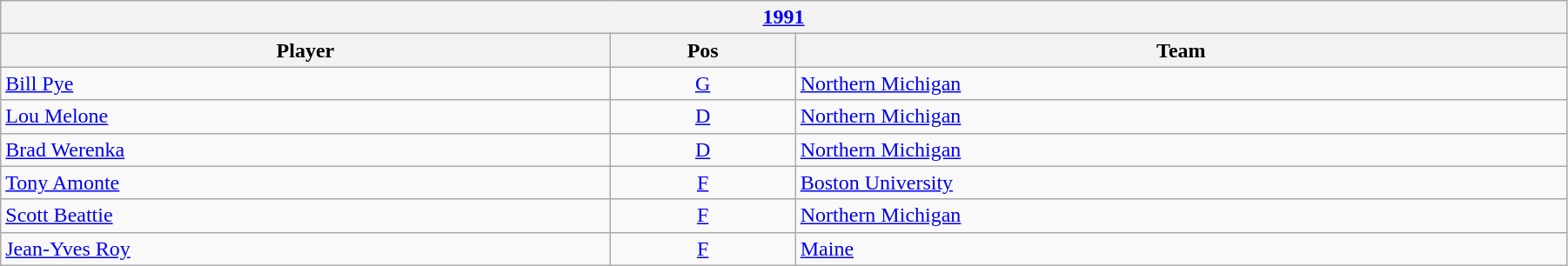<table class="wikitable" width=95%>
<tr>
<th colspan=3><a href='#'>1991</a></th>
</tr>
<tr>
<th>Player</th>
<th>Pos</th>
<th>Team</th>
</tr>
<tr>
<td><a href='#'>Bill Pye</a></td>
<td style="text-align:center;"><a href='#'>G</a></td>
<td><a href='#'>Northern Michigan</a></td>
</tr>
<tr>
<td><a href='#'>Lou Melone</a></td>
<td style="text-align:center;"><a href='#'>D</a></td>
<td><a href='#'>Northern Michigan</a></td>
</tr>
<tr>
<td><a href='#'>Brad Werenka</a></td>
<td style="text-align:center;"><a href='#'>D</a></td>
<td><a href='#'>Northern Michigan</a></td>
</tr>
<tr>
<td><a href='#'>Tony Amonte</a></td>
<td style="text-align:center;"><a href='#'>F</a></td>
<td><a href='#'>Boston University</a></td>
</tr>
<tr>
<td><a href='#'>Scott Beattie</a></td>
<td style="text-align:center;"><a href='#'>F</a></td>
<td><a href='#'>Northern Michigan</a></td>
</tr>
<tr>
<td><a href='#'>Jean-Yves Roy</a></td>
<td style="text-align:center;"><a href='#'>F</a></td>
<td><a href='#'>Maine</a></td>
</tr>
</table>
